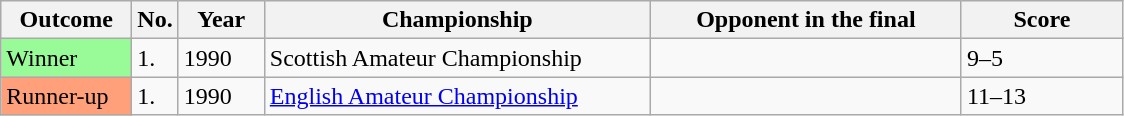<table class="sortable wikitable">
<tr>
<th width="80">Outcome</th>
<th width="20">No.</th>
<th width="50">Year</th>
<th width="250">Championship</th>
<th width="200">Opponent in the final</th>
<th width="100">Score</th>
</tr>
<tr>
<td style="background:#98FB98">Winner</td>
<td>1.</td>
<td>1990</td>
<td>Scottish Amateur Championship</td>
<td> </td>
<td>9–5</td>
</tr>
<tr>
<td style="background:#ffa07a;">Runner-up</td>
<td>1.</td>
<td>1990</td>
<td><a href='#'>English Amateur Championship</a></td>
<td> </td>
<td>11–13</td>
</tr>
</table>
